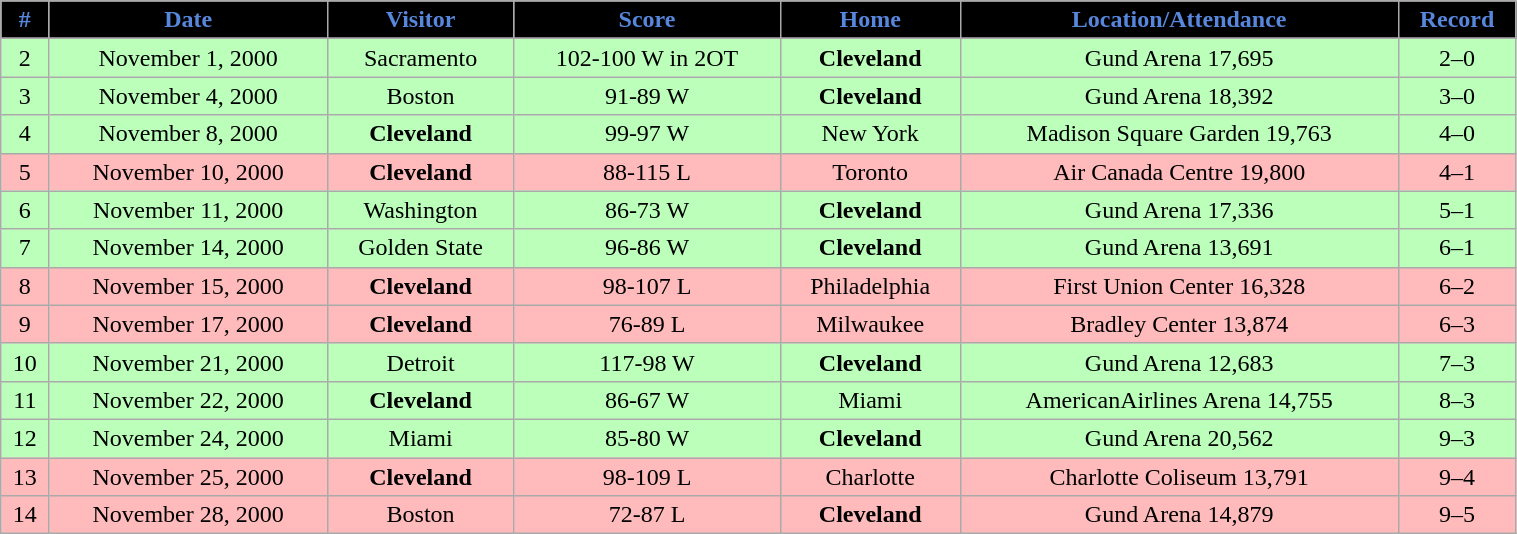<table class="wikitable" width="80%">
<tr align="center"  style="background:#000000; color:#5787DC">
<td><strong>#</strong></td>
<td><strong>Date</strong></td>
<td><strong>Visitor</strong></td>
<td><strong>Score</strong></td>
<td><strong>Home</strong></td>
<td><strong>Location/Attendance</strong></td>
<td><strong>Record</strong></td>
</tr>
<tr align="center"    bgcolor="  ">
</tr>
<tr align="center" bgcolor="bbffbb">
<td>2</td>
<td>November 1, 2000</td>
<td>Sacramento</td>
<td>102-100 W in 2OT</td>
<td><strong>Cleveland</strong></td>
<td>Gund Arena 17,695</td>
<td>2–0</td>
</tr>
<tr align="center" bgcolor="bbffbb">
<td>3</td>
<td>November 4, 2000</td>
<td>Boston</td>
<td>91-89 W</td>
<td><strong>Cleveland</strong></td>
<td>Gund Arena 18,392</td>
<td>3–0</td>
</tr>
<tr align="center" bgcolor="bbffbb">
<td>4</td>
<td>November 8, 2000</td>
<td><strong>Cleveland</strong></td>
<td>99-97 W</td>
<td>New York</td>
<td>Madison Square Garden 19,763</td>
<td>4–0</td>
</tr>
<tr align="center" bgcolor="ffbbbb">
<td>5</td>
<td>November 10, 2000</td>
<td><strong>Cleveland</strong></td>
<td>88-115 L</td>
<td>Toronto</td>
<td>Air Canada Centre 19,800</td>
<td>4–1</td>
</tr>
<tr align="center" bgcolor="bbffbb">
<td>6</td>
<td>November 11, 2000</td>
<td>Washington</td>
<td>86-73 W</td>
<td><strong>Cleveland</strong></td>
<td>Gund Arena 17,336</td>
<td>5–1</td>
</tr>
<tr align="center" bgcolor="bbffbb">
<td>7</td>
<td>November 14, 2000</td>
<td>Golden State</td>
<td>96-86 W</td>
<td><strong>Cleveland</strong></td>
<td>Gund Arena 13,691</td>
<td>6–1</td>
</tr>
<tr align="center" bgcolor="ffbbbb">
<td>8</td>
<td>November 15, 2000</td>
<td><strong>Cleveland</strong></td>
<td>98-107 L</td>
<td>Philadelphia</td>
<td>First Union Center 16,328</td>
<td>6–2</td>
</tr>
<tr align="center" bgcolor="ffbbbb">
<td>9</td>
<td>November 17, 2000</td>
<td><strong>Cleveland</strong></td>
<td>76-89 L</td>
<td>Milwaukee</td>
<td>Bradley Center 13,874</td>
<td>6–3</td>
</tr>
<tr align="center" bgcolor="bbffbb">
<td>10</td>
<td>November 21, 2000</td>
<td>Detroit</td>
<td>117-98 W</td>
<td><strong>Cleveland</strong></td>
<td>Gund Arena 12,683</td>
<td>7–3</td>
</tr>
<tr align="center" bgcolor="bbffbb">
<td>11</td>
<td>November 22, 2000</td>
<td><strong>Cleveland</strong></td>
<td>86-67 W</td>
<td>Miami</td>
<td>AmericanAirlines Arena 14,755</td>
<td>8–3</td>
</tr>
<tr align="center" bgcolor="bbffbb">
<td>12</td>
<td>November 24, 2000</td>
<td>Miami</td>
<td>85-80 W</td>
<td><strong>Cleveland</strong></td>
<td>Gund Arena 20,562</td>
<td>9–3</td>
</tr>
<tr align="center" bgcolor="ffbbbb">
<td>13</td>
<td>November 25, 2000</td>
<td><strong>Cleveland</strong></td>
<td>98-109 L</td>
<td>Charlotte</td>
<td>Charlotte Coliseum 13,791</td>
<td>9–4</td>
</tr>
<tr align="center" bgcolor="ffbbbb">
<td>14</td>
<td>November 28, 2000</td>
<td>Boston</td>
<td>72-87 L</td>
<td><strong>Cleveland</strong></td>
<td>Gund Arena 14,879</td>
<td>9–5</td>
</tr>
</table>
